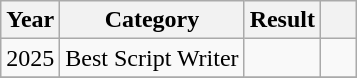<table class="wikitable sortable">
<tr>
<th>Year</th>
<th>Category</th>
<th>Result</th>
<th scope="col" style="width:1em;"></th>
</tr>
<tr>
<td>2025</td>
<td>Best Script Writer</td>
<td></td>
<td></td>
</tr>
<tr>
</tr>
</table>
